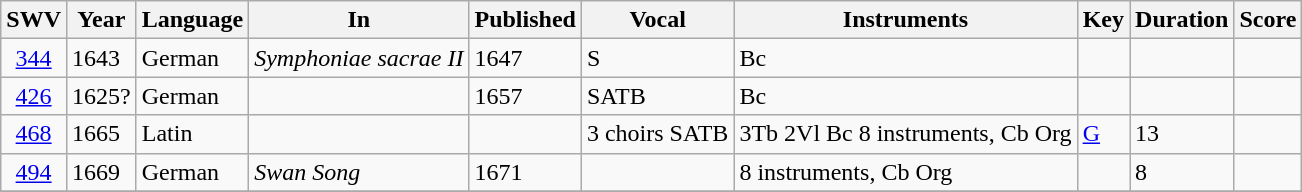<table class="wikitable sortable plainrowheaders">
<tr>
<th scope="col">SWV</th>
<th scope="col">Year</th>
<th scope="col">Language</th>
<th scope="col">In</th>
<th scope="col">Published</th>
<th scope="col">Vocal</th>
<th scope="col">Instruments</th>
<th scope="col">Key</th>
<th scope="col">Duration</th>
<th scope="col">Score</th>
</tr>
<tr>
<td style="text-align: center;"><a href='#'>344</a></td>
<td>1643</td>
<td>German</td>
<td><em>Symphoniae sacrae II</em></td>
<td>1647</td>
<td>S</td>
<td> Bc</td>
<td></td>
<td></td>
<td></td>
</tr>
<tr>
<td style="text-align: center;"><a href='#'>426</a></td>
<td>1625?</td>
<td>German</td>
<td><em></em></td>
<td>1657</td>
<td>SATB</td>
<td>Bc</td>
<td></td>
<td></td>
<td></td>
</tr>
<tr>
<td style="text-align: center;"><a href='#'>468</a></td>
<td>1665</td>
<td>Latin</td>
<td></td>
<td></td>
<td>3 choirs SATB</td>
<td>3Tb 2Vl Bc 8 instruments, Cb Org</td>
<td><a href='#'>G</a></td>
<td>13</td>
<td></td>
</tr>
<tr>
<td style="text-align: center;"><a href='#'>494</a></td>
<td>1669</td>
<td>German</td>
<td><em>Swan Song</em></td>
<td>1671</td>
<td></td>
<td>8 instruments, Cb Org</td>
<td></td>
<td>8</td>
<td></td>
</tr>
<tr>
</tr>
</table>
